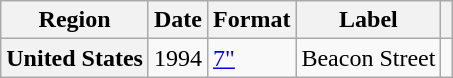<table class="wikitable plainrowheaders">
<tr>
<th scope="col">Region</th>
<th scope="col">Date</th>
<th scope="col">Format</th>
<th scope="col">Label</th>
<th scope="col"></th>
</tr>
<tr>
<th scope="row">United States</th>
<td>1994</td>
<td><a href='#'>7"</a></td>
<td>Beacon Street</td>
<td style="text-align:center;"></td>
</tr>
</table>
